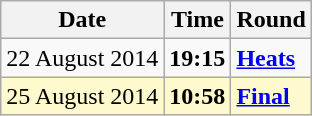<table class="wikitable">
<tr>
<th>Date</th>
<th>Time</th>
<th>Round</th>
</tr>
<tr>
<td>22 August 2014</td>
<td><strong>19:15</strong></td>
<td><strong><a href='#'>Heats</a></strong></td>
</tr>
<tr style=background:lemonchiffon>
<td>25 August 2014</td>
<td><strong>10:58</strong></td>
<td><strong><a href='#'>Final</a></strong></td>
</tr>
</table>
